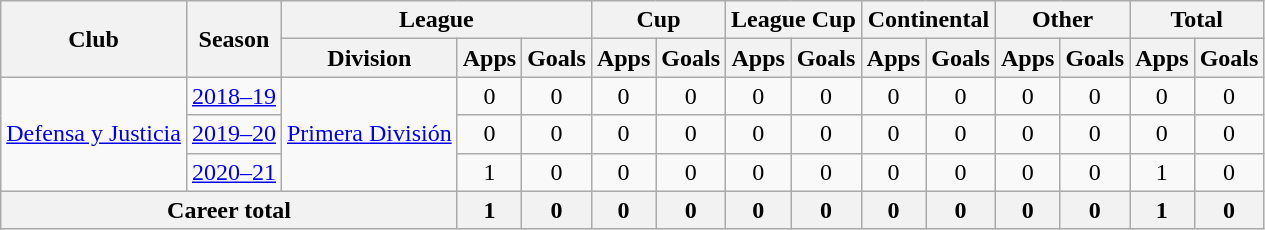<table class="wikitable" style="text-align:center">
<tr>
<th rowspan="2">Club</th>
<th rowspan="2">Season</th>
<th colspan="3">League</th>
<th colspan="2">Cup</th>
<th colspan="2">League Cup</th>
<th colspan="2">Continental</th>
<th colspan="2">Other</th>
<th colspan="2">Total</th>
</tr>
<tr>
<th>Division</th>
<th>Apps</th>
<th>Goals</th>
<th>Apps</th>
<th>Goals</th>
<th>Apps</th>
<th>Goals</th>
<th>Apps</th>
<th>Goals</th>
<th>Apps</th>
<th>Goals</th>
<th>Apps</th>
<th>Goals</th>
</tr>
<tr>
<td rowspan="3"><a href='#'>Defensa y Justicia</a></td>
<td><a href='#'>2018–19</a></td>
<td rowspan="3"><a href='#'>Primera División</a></td>
<td>0</td>
<td>0</td>
<td>0</td>
<td>0</td>
<td>0</td>
<td>0</td>
<td>0</td>
<td>0</td>
<td>0</td>
<td>0</td>
<td>0</td>
<td>0</td>
</tr>
<tr>
<td><a href='#'>2019–20</a></td>
<td>0</td>
<td>0</td>
<td>0</td>
<td>0</td>
<td>0</td>
<td>0</td>
<td>0</td>
<td>0</td>
<td>0</td>
<td>0</td>
<td>0</td>
<td>0</td>
</tr>
<tr>
<td><a href='#'>2020–21</a></td>
<td>1</td>
<td>0</td>
<td>0</td>
<td>0</td>
<td>0</td>
<td>0</td>
<td>0</td>
<td>0</td>
<td>0</td>
<td>0</td>
<td>1</td>
<td>0</td>
</tr>
<tr>
<th colspan="3">Career total</th>
<th>1</th>
<th>0</th>
<th>0</th>
<th>0</th>
<th>0</th>
<th>0</th>
<th>0</th>
<th>0</th>
<th>0</th>
<th>0</th>
<th>1</th>
<th>0</th>
</tr>
</table>
